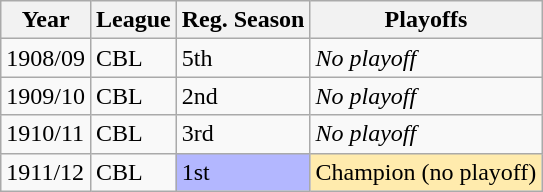<table class="wikitable">
<tr>
<th>Year</th>
<th>League</th>
<th>Reg. Season</th>
<th>Playoffs</th>
</tr>
<tr>
<td>1908/09</td>
<td>CBL</td>
<td>5th</td>
<td><em>No playoff</em></td>
</tr>
<tr>
<td>1909/10</td>
<td>CBL</td>
<td>2nd</td>
<td><em>No playoff</em></td>
</tr>
<tr>
<td>1910/11</td>
<td>CBL</td>
<td>3rd</td>
<td><em>No playoff</em></td>
</tr>
<tr>
<td>1911/12</td>
<td>CBL</td>
<td bgcolor="B3B7FF">1st</td>
<td bgcolor="FFEBAD">Champion (no playoff)</td>
</tr>
</table>
